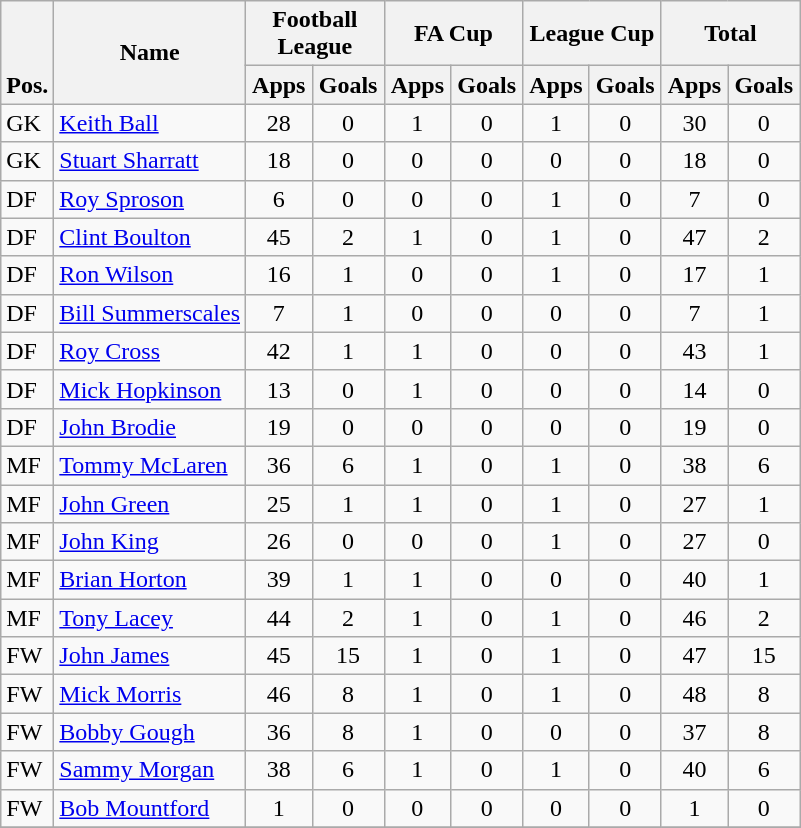<table class="wikitable" style="text-align:center">
<tr>
<th rowspan="2" valign="bottom">Pos.</th>
<th rowspan="2">Name</th>
<th colspan="2" width="85">Football League</th>
<th colspan="2" width="85">FA Cup</th>
<th colspan="2" width="85">League Cup</th>
<th colspan="2" width="85">Total</th>
</tr>
<tr>
<th>Apps</th>
<th>Goals</th>
<th>Apps</th>
<th>Goals</th>
<th>Apps</th>
<th>Goals</th>
<th>Apps</th>
<th>Goals</th>
</tr>
<tr>
<td align="left">GK</td>
<td align="left"> <a href='#'>Keith Ball</a></td>
<td>28</td>
<td>0</td>
<td>1</td>
<td>0</td>
<td>1</td>
<td>0</td>
<td>30</td>
<td>0</td>
</tr>
<tr>
<td align="left">GK</td>
<td align="left"> <a href='#'>Stuart Sharratt</a></td>
<td>18</td>
<td>0</td>
<td>0</td>
<td>0</td>
<td>0</td>
<td>0</td>
<td>18</td>
<td>0</td>
</tr>
<tr>
<td align="left">DF</td>
<td align="left"> <a href='#'>Roy Sproson</a></td>
<td>6</td>
<td>0</td>
<td>0</td>
<td>0</td>
<td>1</td>
<td>0</td>
<td>7</td>
<td>0</td>
</tr>
<tr>
<td align="left">DF</td>
<td align="left"> <a href='#'>Clint Boulton</a></td>
<td>45</td>
<td>2</td>
<td>1</td>
<td>0</td>
<td>1</td>
<td>0</td>
<td>47</td>
<td>2</td>
</tr>
<tr>
<td align="left">DF</td>
<td align="left"> <a href='#'>Ron Wilson</a></td>
<td>16</td>
<td>1</td>
<td>0</td>
<td>0</td>
<td>1</td>
<td>0</td>
<td>17</td>
<td>1</td>
</tr>
<tr>
<td align="left">DF</td>
<td align="left"> <a href='#'>Bill Summerscales</a></td>
<td>7</td>
<td>1</td>
<td>0</td>
<td>0</td>
<td>0</td>
<td>0</td>
<td>7</td>
<td>1</td>
</tr>
<tr>
<td align="left">DF</td>
<td align="left"> <a href='#'>Roy Cross</a></td>
<td>42</td>
<td>1</td>
<td>1</td>
<td>0</td>
<td>0</td>
<td>0</td>
<td>43</td>
<td>1</td>
</tr>
<tr>
<td align="left">DF</td>
<td align="left"> <a href='#'>Mick Hopkinson</a></td>
<td>13</td>
<td>0</td>
<td>1</td>
<td>0</td>
<td>0</td>
<td>0</td>
<td>14</td>
<td>0</td>
</tr>
<tr>
<td align="left">DF</td>
<td align="left"> <a href='#'>John Brodie</a></td>
<td>19</td>
<td>0</td>
<td>0</td>
<td>0</td>
<td>0</td>
<td>0</td>
<td>19</td>
<td>0</td>
</tr>
<tr>
<td align="left">MF</td>
<td align="left"> <a href='#'>Tommy McLaren</a></td>
<td>36</td>
<td>6</td>
<td>1</td>
<td>0</td>
<td>1</td>
<td>0</td>
<td>38</td>
<td>6</td>
</tr>
<tr>
<td align="left">MF</td>
<td align="left"> <a href='#'>John Green</a></td>
<td>25</td>
<td>1</td>
<td>1</td>
<td>0</td>
<td>1</td>
<td>0</td>
<td>27</td>
<td>1</td>
</tr>
<tr>
<td align="left">MF</td>
<td align="left"> <a href='#'>John King</a></td>
<td>26</td>
<td>0</td>
<td>0</td>
<td>0</td>
<td>1</td>
<td>0</td>
<td>27</td>
<td>0</td>
</tr>
<tr>
<td align="left">MF</td>
<td align="left"> <a href='#'>Brian Horton</a></td>
<td>39</td>
<td>1</td>
<td>1</td>
<td>0</td>
<td>0</td>
<td>0</td>
<td>40</td>
<td>1</td>
</tr>
<tr>
<td align="left">MF</td>
<td align="left"> <a href='#'>Tony Lacey</a></td>
<td>44</td>
<td>2</td>
<td>1</td>
<td>0</td>
<td>1</td>
<td>0</td>
<td>46</td>
<td>2</td>
</tr>
<tr>
<td align="left">FW</td>
<td align="left"> <a href='#'>John James</a></td>
<td>45</td>
<td>15</td>
<td>1</td>
<td>0</td>
<td>1</td>
<td>0</td>
<td>47</td>
<td>15</td>
</tr>
<tr>
<td align="left">FW</td>
<td align="left"> <a href='#'>Mick Morris</a></td>
<td>46</td>
<td>8</td>
<td>1</td>
<td>0</td>
<td>1</td>
<td>0</td>
<td>48</td>
<td>8</td>
</tr>
<tr>
<td align="left">FW</td>
<td align="left"> <a href='#'>Bobby Gough</a></td>
<td>36</td>
<td>8</td>
<td>1</td>
<td>0</td>
<td>0</td>
<td>0</td>
<td>37</td>
<td>8</td>
</tr>
<tr>
<td align="left">FW</td>
<td align="left"> <a href='#'>Sammy Morgan</a></td>
<td>38</td>
<td>6</td>
<td>1</td>
<td>0</td>
<td>1</td>
<td>0</td>
<td>40</td>
<td>6</td>
</tr>
<tr>
<td align="left">FW</td>
<td align="left"> <a href='#'>Bob Mountford</a></td>
<td>1</td>
<td>0</td>
<td>0</td>
<td>0</td>
<td>0</td>
<td>0</td>
<td>1</td>
<td>0</td>
</tr>
<tr>
</tr>
</table>
